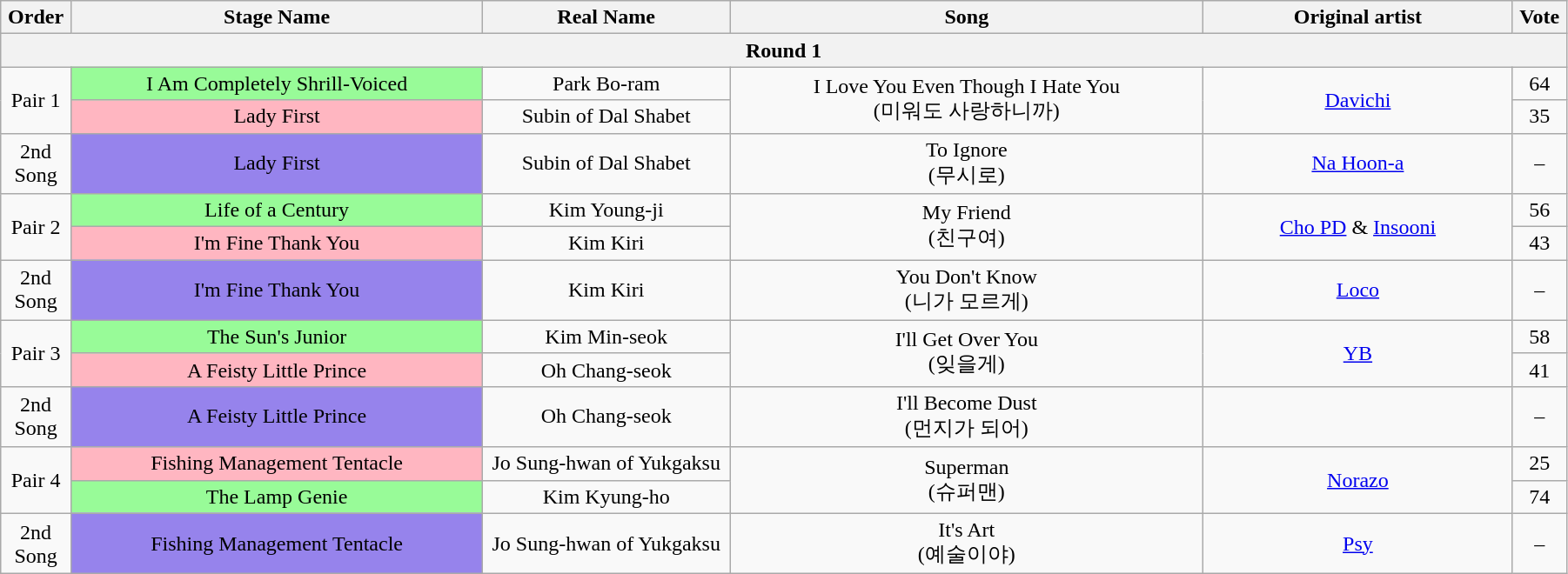<table class="wikitable" style="text-align:center; width:95%;">
<tr>
<th style="width:1%;">Order</th>
<th style="width:20%;">Stage Name</th>
<th style="width:12%;">Real Name</th>
<th style="width:23%;">Song</th>
<th style="width:15%;">Original artist</th>
<th style="width:1%;">Vote</th>
</tr>
<tr>
<th colspan=6>Round 1</th>
</tr>
<tr>
<td rowspan=2>Pair 1</td>
<td bgcolor="palegreen">I Am Completely Shrill-Voiced</td>
<td>Park Bo-ram</td>
<td rowspan=2>I Love You Even Though I Hate You<br>(미워도 사랑하니까)</td>
<td rowspan=2><a href='#'>Davichi</a></td>
<td>64</td>
</tr>
<tr>
<td bgcolor="lightpink">Lady First</td>
<td>Subin of Dal Shabet</td>
<td>35</td>
</tr>
<tr>
<td>2nd Song</td>
<td bgcolor="#9683EC">Lady First</td>
<td>Subin of Dal Shabet</td>
<td>To Ignore<br>(무시로)</td>
<td><a href='#'>Na Hoon-a</a></td>
<td>–</td>
</tr>
<tr>
<td rowspan=2>Pair 2</td>
<td bgcolor="palegreen">Life of a Century</td>
<td>Kim Young-ji</td>
<td rowspan=2>My Friend<br>(친구여)</td>
<td rowspan=2><a href='#'>Cho PD</a> & <a href='#'>Insooni</a></td>
<td>56</td>
</tr>
<tr>
<td bgcolor="lightpink">I'm Fine Thank You</td>
<td>Kim Kiri</td>
<td>43</td>
</tr>
<tr>
<td>2nd Song</td>
<td bgcolor="#9683EC">I'm Fine Thank You</td>
<td>Kim Kiri</td>
<td>You Don't Know<br>(니가 모르게)</td>
<td><a href='#'>Loco</a></td>
<td>–</td>
</tr>
<tr>
<td rowspan=2>Pair 3</td>
<td bgcolor="palegreen">The Sun's Junior</td>
<td>Kim Min-seok</td>
<td rowspan=2>I'll Get Over You<br>(잊을게)</td>
<td rowspan=2><a href='#'>YB</a></td>
<td>58</td>
</tr>
<tr>
<td bgcolor="lightpink">A Feisty Little Prince</td>
<td>Oh Chang-seok</td>
<td>41</td>
</tr>
<tr>
<td>2nd Song</td>
<td bgcolor="#9683EC">A Feisty Little Prince</td>
<td>Oh Chang-seok</td>
<td>I'll Become Dust<br>(먼지가 되어)</td>
<td></td>
<td>–</td>
</tr>
<tr>
<td rowspan=2>Pair 4</td>
<td bgcolor="lightpink">Fishing Management Tentacle</td>
<td>Jo Sung-hwan of Yukgaksu</td>
<td rowspan=2>Superman<br>(슈퍼맨)</td>
<td rowspan=2><a href='#'>Norazo</a></td>
<td>25</td>
</tr>
<tr>
<td bgcolor="palegreen">The Lamp Genie</td>
<td>Kim Kyung-ho</td>
<td>74</td>
</tr>
<tr>
<td>2nd Song</td>
<td bgcolor="#9683EC">Fishing Management Tentacle</td>
<td>Jo Sung-hwan of Yukgaksu</td>
<td>It's Art<br>(예술이야)</td>
<td><a href='#'>Psy</a></td>
<td>–</td>
</tr>
</table>
